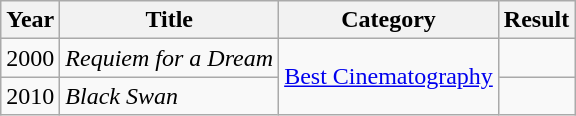<table class="wikitable">
<tr>
<th>Year</th>
<th>Title</th>
<th>Category</th>
<th>Result</th>
</tr>
<tr>
<td>2000</td>
<td><em>Requiem for a Dream</em></td>
<td rowspan=2><a href='#'>Best Cinematography</a></td>
<td></td>
</tr>
<tr>
<td>2010</td>
<td><em>Black Swan</em></td>
<td></td>
</tr>
</table>
